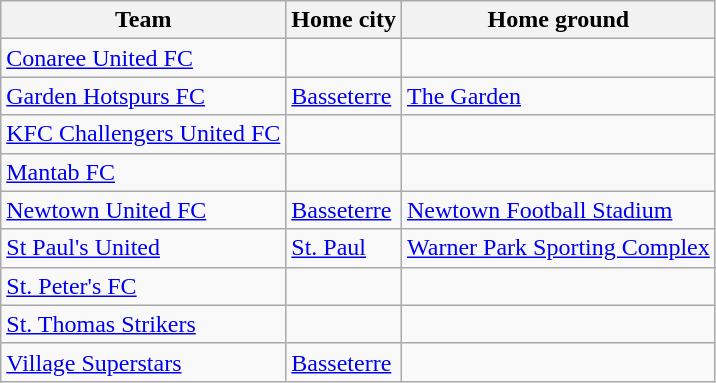<table class="wikitable sortable">
<tr>
<th>Team</th>
<th>Home city</th>
<th>Home ground</th>
</tr>
<tr>
<td><a href='#'>Conaree United FC</a></td>
<td></td>
<td></td>
</tr>
<tr>
<td><a href='#'>Garden Hotspurs FC</a></td>
<td><a href='#'>Basseterre</a></td>
<td><a href='#'>The Garden</a></td>
</tr>
<tr>
<td><a href='#'>KFC Challengers United FC</a></td>
<td></td>
<td></td>
</tr>
<tr>
<td><a href='#'>Mantab FC</a></td>
<td></td>
<td></td>
</tr>
<tr>
<td><a href='#'>Newtown United FC</a></td>
<td><a href='#'>Basseterre</a></td>
<td><a href='#'>Newtown Football Stadium</a></td>
</tr>
<tr>
<td><a href='#'>St Paul's United</a></td>
<td><a href='#'>St. Paul</a></td>
<td><a href='#'>Warner Park Sporting Complex</a></td>
</tr>
<tr>
<td><a href='#'>St. Peter's FC</a></td>
<td></td>
<td></td>
</tr>
<tr>
<td><a href='#'>St. Thomas Strikers</a></td>
<td></td>
<td></td>
</tr>
<tr>
<td><a href='#'>Village Superstars</a></td>
<td><a href='#'>Basseterre</a></td>
<td></td>
</tr>
</table>
